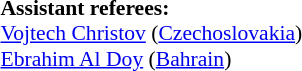<table width=50% style="font-size: 90%">
<tr>
<td><br><strong>Assistant referees:</strong>
<br><a href='#'>Vojtech Christov</a> (<a href='#'>Czechoslovakia</a>)
<br><a href='#'>Ebrahim Al Doy</a> (<a href='#'>Bahrain</a>)</td>
</tr>
</table>
